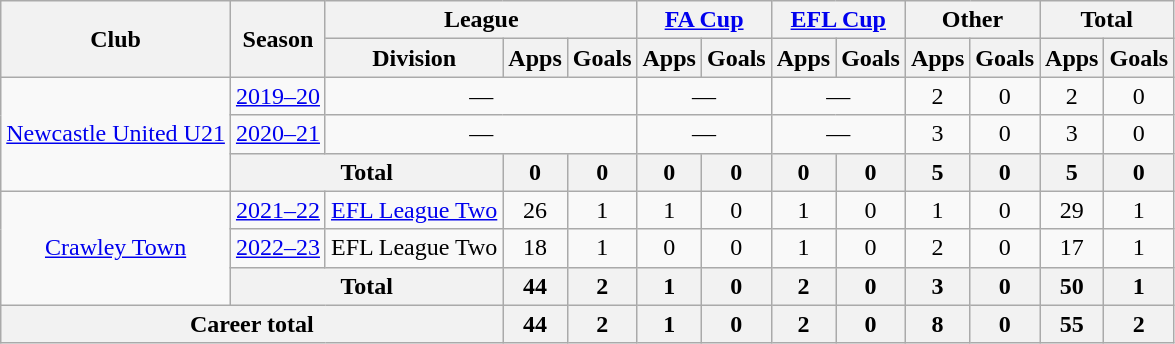<table class="wikitable" style="text-align:center">
<tr>
<th rowspan="2">Club</th>
<th rowspan="2">Season</th>
<th colspan="3">League</th>
<th colspan="2"><a href='#'>FA Cup</a></th>
<th colspan="2"><a href='#'>EFL Cup</a></th>
<th colspan="2">Other</th>
<th colspan="2">Total</th>
</tr>
<tr>
<th>Division</th>
<th>Apps</th>
<th>Goals</th>
<th>Apps</th>
<th>Goals</th>
<th>Apps</th>
<th>Goals</th>
<th>Apps</th>
<th>Goals</th>
<th>Apps</th>
<th>Goals</th>
</tr>
<tr>
<td rowspan="3"><a href='#'>Newcastle United U21</a></td>
<td><a href='#'>2019–20</a></td>
<td colspan="3">—</td>
<td colspan="2">—</td>
<td colspan="2">—</td>
<td>2</td>
<td>0</td>
<td>2</td>
<td>0</td>
</tr>
<tr>
<td><a href='#'>2020–21</a></td>
<td colspan="3">—</td>
<td colspan="2">—</td>
<td colspan="2">—</td>
<td>3</td>
<td>0</td>
<td>3</td>
<td>0</td>
</tr>
<tr>
<th colspan="2">Total</th>
<th>0</th>
<th>0</th>
<th>0</th>
<th>0</th>
<th>0</th>
<th>0</th>
<th>5</th>
<th>0</th>
<th>5</th>
<th>0</th>
</tr>
<tr>
<td rowspan="3"><a href='#'>Crawley Town</a></td>
<td><a href='#'>2021–22</a></td>
<td><a href='#'>EFL League Two</a></td>
<td>26</td>
<td>1</td>
<td>1</td>
<td>0</td>
<td>1</td>
<td>0</td>
<td>1</td>
<td>0</td>
<td>29</td>
<td>1</td>
</tr>
<tr>
<td><a href='#'>2022–23</a></td>
<td>EFL League Two</td>
<td>18</td>
<td>1</td>
<td>0</td>
<td>0</td>
<td>1</td>
<td>0</td>
<td>2</td>
<td>0</td>
<td>17</td>
<td>1</td>
</tr>
<tr>
<th colspan="2">Total</th>
<th>44</th>
<th>2</th>
<th>1</th>
<th>0</th>
<th>2</th>
<th>0</th>
<th>3</th>
<th>0</th>
<th>50</th>
<th>1</th>
</tr>
<tr>
<th colspan="3">Career total</th>
<th>44</th>
<th>2</th>
<th>1</th>
<th>0</th>
<th>2</th>
<th>0</th>
<th>8</th>
<th>0</th>
<th>55</th>
<th>2</th>
</tr>
</table>
